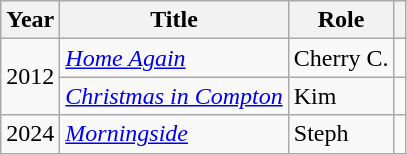<table class="wikitable sortable">
<tr>
<th>Year</th>
<th>Title</th>
<th>Role</th>
<th></th>
</tr>
<tr>
<td rowspan=2>2012</td>
<td><em><a href='#'>Home Again</a></em></td>
<td>Cherry C.</td>
<td></td>
</tr>
<tr>
<td><em><a href='#'>Christmas in Compton</a></em></td>
<td>Kim</td>
<td></td>
</tr>
<tr>
<td>2024</td>
<td><em><a href='#'>Morningside</a></em></td>
<td>Steph</td>
<td></td>
</tr>
</table>
